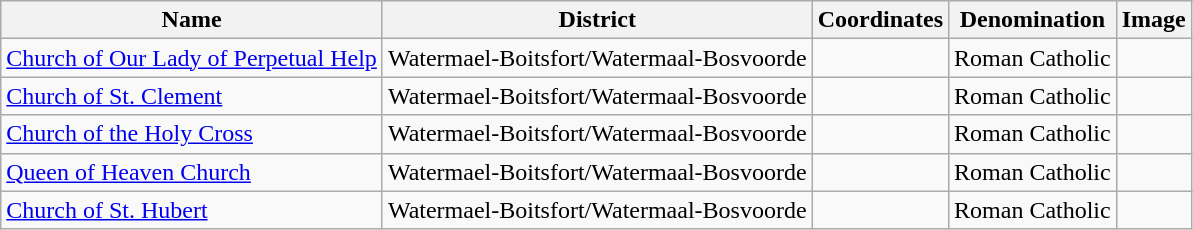<table class="wikitable sortable">
<tr>
<th>Name</th>
<th>District</th>
<th>Coordinates</th>
<th>Denomination</th>
<th>Image</th>
</tr>
<tr>
<td><a href='#'>Church of Our Lady of Perpetual Help</a></td>
<td>Watermael-Boitsfort/Watermaal-Bosvoorde</td>
<td></td>
<td>Roman Catholic</td>
<td></td>
</tr>
<tr>
<td><a href='#'>Church of St. Clement</a></td>
<td>Watermael-Boitsfort/Watermaal-Bosvoorde</td>
<td></td>
<td>Roman Catholic</td>
<td></td>
</tr>
<tr>
<td><a href='#'>Church of the Holy Cross</a></td>
<td>Watermael-Boitsfort/Watermaal-Bosvoorde</td>
<td></td>
<td>Roman Catholic</td>
<td></td>
</tr>
<tr>
<td><a href='#'>Queen of Heaven Church</a></td>
<td>Watermael-Boitsfort/Watermaal-Bosvoorde</td>
<td></td>
<td>Roman Catholic</td>
<td></td>
</tr>
<tr>
<td><a href='#'>Church of St. Hubert</a></td>
<td>Watermael-Boitsfort/Watermaal-Bosvoorde</td>
<td></td>
<td>Roman Catholic</td>
<td></td>
</tr>
</table>
